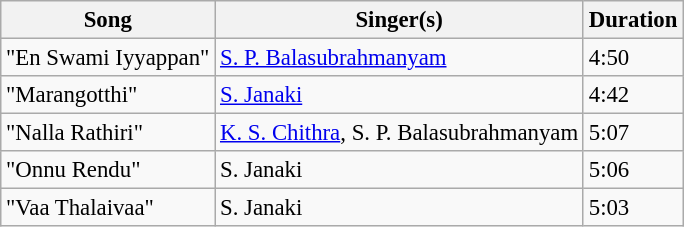<table class="wikitable" style="font-size:95%;">
<tr>
<th>Song</th>
<th>Singer(s)</th>
<th>Duration</th>
</tr>
<tr>
<td>"En Swami Iyyappan"</td>
<td><a href='#'>S. P. Balasubrahmanyam</a></td>
<td>4:50</td>
</tr>
<tr>
<td>"Marangotthi"</td>
<td><a href='#'>S. Janaki</a></td>
<td>4:42</td>
</tr>
<tr>
<td>"Nalla Rathiri"</td>
<td><a href='#'>K. S. Chithra</a>, S. P. Balasubrahmanyam</td>
<td>5:07</td>
</tr>
<tr>
<td>"Onnu Rendu"</td>
<td>S. Janaki</td>
<td>5:06</td>
</tr>
<tr>
<td>"Vaa Thalaivaa"</td>
<td>S. Janaki</td>
<td>5:03</td>
</tr>
</table>
